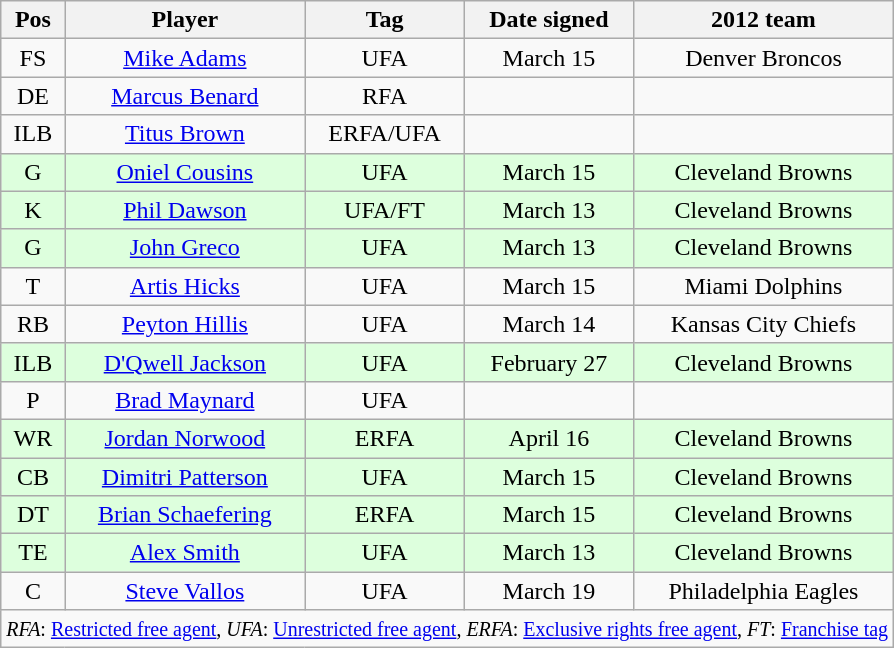<table class="sortable wikitable">
<tr>
<th>Pos</th>
<th>Player</th>
<th>Tag</th>
<th>Date signed</th>
<th>2012 team</th>
</tr>
<tr style="text-align:center;">
<td>FS</td>
<td><a href='#'>Mike Adams</a></td>
<td>UFA</td>
<td>March 15</td>
<td>Denver Broncos</td>
</tr>
<tr style="text-align:center;">
<td>DE</td>
<td><a href='#'>Marcus Benard</a></td>
<td>RFA</td>
<td></td>
<td></td>
</tr>
<tr style="text-align:center;">
<td>ILB</td>
<td><a href='#'>Titus Brown</a></td>
<td>ERFA/UFA</td>
<td></td>
<td></td>
</tr>
<tr style="text-align:center;"  bgcolor="#ddffdd">
<td>G</td>
<td><a href='#'>Oniel Cousins</a></td>
<td>UFA</td>
<td>March 15</td>
<td>Cleveland Browns</td>
</tr>
<tr style="text-align:center;" bgcolor="#ddffdd">
<td>K</td>
<td><a href='#'>Phil Dawson</a></td>
<td>UFA/FT</td>
<td>March 13</td>
<td>Cleveland Browns</td>
</tr>
<tr style="text-align:center;" bgcolor="#ddffdd">
<td>G</td>
<td><a href='#'>John Greco</a></td>
<td>UFA</td>
<td>March 13</td>
<td>Cleveland Browns</td>
</tr>
<tr style="text-align:center;">
<td>T</td>
<td><a href='#'>Artis Hicks</a></td>
<td>UFA</td>
<td>March 15</td>
<td>Miami Dolphins</td>
</tr>
<tr style="text-align:center;">
<td>RB</td>
<td><a href='#'>Peyton Hillis</a></td>
<td>UFA</td>
<td>March 14</td>
<td>Kansas City Chiefs</td>
</tr>
<tr style="text-align:center;" bgcolor="#ddffdd">
<td>ILB</td>
<td><a href='#'>D'Qwell Jackson</a></td>
<td>UFA</td>
<td>February 27</td>
<td>Cleveland Browns</td>
</tr>
<tr style="text-align:center;">
<td>P</td>
<td><a href='#'>Brad Maynard</a></td>
<td>UFA</td>
<td></td>
<td></td>
</tr>
<tr style="text-align:center;"  bgcolor="#ddffdd">
<td>WR</td>
<td><a href='#'>Jordan Norwood</a></td>
<td>ERFA</td>
<td>April 16</td>
<td>Cleveland Browns</td>
</tr>
<tr style="text-align:center;"  bgcolor="#ddffdd">
<td>CB</td>
<td><a href='#'>Dimitri Patterson</a></td>
<td>UFA</td>
<td>March 15</td>
<td>Cleveland Browns</td>
</tr>
<tr style="text-align:center;" bgcolor="#ddffdd">
<td>DT</td>
<td><a href='#'>Brian Schaefering</a></td>
<td>ERFA</td>
<td>March 15</td>
<td>Cleveland Browns</td>
</tr>
<tr style="text-align:center;" bgcolor="#ddffdd">
<td>TE</td>
<td><a href='#'>Alex Smith</a></td>
<td>UFA</td>
<td>March 13</td>
<td>Cleveland Browns</td>
</tr>
<tr style="text-align:center;">
<td>C</td>
<td><a href='#'>Steve Vallos</a></td>
<td>UFA</td>
<td>March 19</td>
<td>Philadelphia Eagles</td>
</tr>
<tr>
<td colspan="6"><small><em>RFA</em>: <a href='#'>Restricted free agent</a>, <em>UFA</em>: <a href='#'>Unrestricted free agent</a>, <em>ERFA</em>: <a href='#'>Exclusive rights free agent</a>, <em>FT</em>: <a href='#'>Franchise tag</a></small></td>
</tr>
</table>
